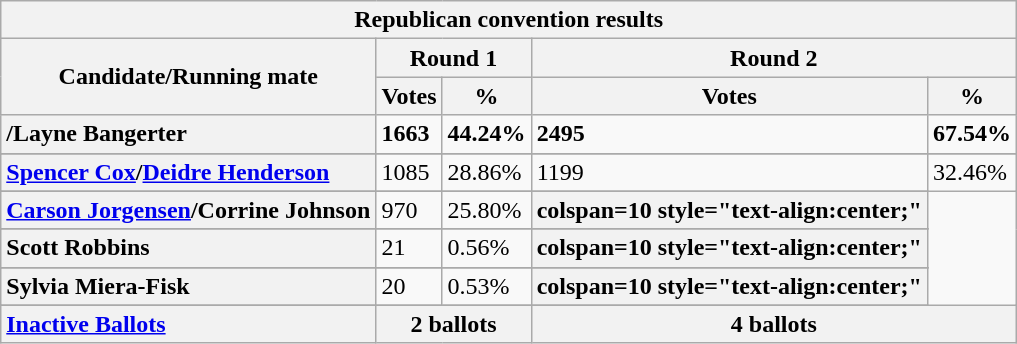<table class="wikitable sortable">
<tr>
<th colspan="5">Republican convention results</th>
</tr>
<tr style="background:#eee; text-align:center;">
<th rowspan=2 style="text-align:center;">Candidate/Running mate</th>
<th colspan=2 style="text-align:center;">Round 1</th>
<th colspan=2 style="text-align:center;">Round 2</th>
</tr>
<tr>
<th>Votes</th>
<th>%</th>
<th>Votes</th>
<th>%</th>
</tr>
<tr>
<th scope="row" style="text-align:left;">/Layne Bangerter</th>
<td><strong>1663</strong></td>
<td><strong>44.24%</strong></td>
<td><strong>2495</strong></td>
<td><strong>67.54%</strong></td>
</tr>
<tr>
</tr>
<tr>
</tr>
<tr>
</tr>
<tr>
<th scope="row" style="text-align:left;"><a href='#'>Spencer Cox</a>/<a href='#'>Deidre Henderson</a></th>
<td>1085</td>
<td>28.86%</td>
<td>1199</td>
<td>32.46%</td>
</tr>
<tr>
</tr>
<tr>
<th scope="row" style="text-align:left;"><a href='#'>Carson Jorgensen</a>/Corrine Johnson</th>
<td>970</td>
<td>25.80%</td>
<th>colspan=10 style="text-align:center;" </th>
</tr>
<tr>
</tr>
<tr>
<th scope="row" style="text-align:left;">Scott Robbins</th>
<td>21</td>
<td>0.56%</td>
<th>colspan=10 style="text-align:center;" </th>
</tr>
<tr>
</tr>
<tr>
<th scope="row" style="text-align:left;">Sylvia Miera-Fisk</th>
<td>20</td>
<td>0.53%</td>
<th>colspan=10 style="text-align:center;" </th>
</tr>
<tr>
</tr>
<tr>
<th scope="row" style="text-align:left;"><a href='#'>Inactive Ballots</a></th>
<th colspan="2">2 ballots</th>
<th colspan="2">4 ballots</th>
</tr>
</table>
